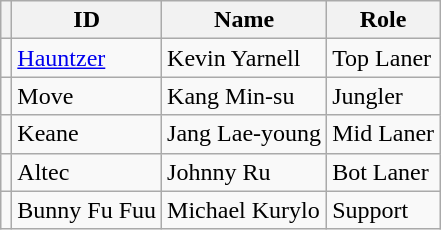<table class="wikitable">
<tr>
<th></th>
<th>ID</th>
<th>Name</th>
<th>Role</th>
</tr>
<tr>
<td></td>
<td><a href='#'>Hauntzer</a></td>
<td>Kevin Yarnell</td>
<td>Top Laner</td>
</tr>
<tr>
<td></td>
<td>Move</td>
<td>Kang Min-su</td>
<td>Jungler</td>
</tr>
<tr>
<td></td>
<td>Keane</td>
<td>Jang Lae-young</td>
<td>Mid Laner</td>
</tr>
<tr>
<td></td>
<td>Altec</td>
<td>Johnny Ru</td>
<td>Bot Laner</td>
</tr>
<tr>
<td></td>
<td>Bunny Fu Fuu</td>
<td>Michael Kurylo</td>
<td>Support</td>
</tr>
</table>
